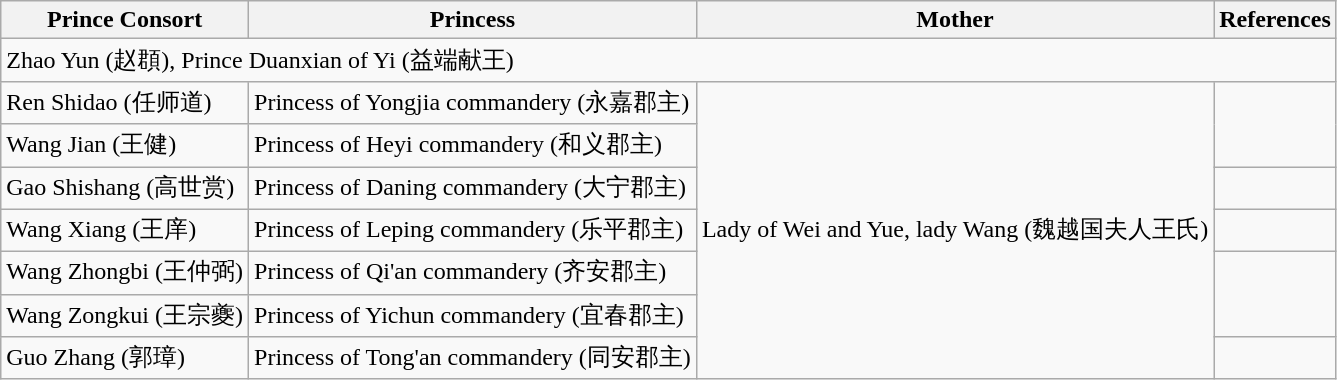<table class="wikitable">
<tr>
<th>Prince Consort</th>
<th>Princess</th>
<th>Mother</th>
<th>References</th>
</tr>
<tr>
<td colspan="4">Zhao Yun (赵頵), Prince Duanxian of Yi (益端献王)</td>
</tr>
<tr>
<td>Ren Shidao (任师道)</td>
<td>Princess of Yongjia commandery (永嘉郡主)</td>
<td rowspan="7">Lady of Wei and Yue, lady Wang (魏越国夫人王氏)</td>
<td rowspan="2"></td>
</tr>
<tr>
<td>Wang Jian (王健)</td>
<td>Princess of Heyi commandery (和义郡主)</td>
</tr>
<tr>
<td>Gao Shishang (高世赏)</td>
<td>Princess of Daning commandery (大宁郡主)</td>
<td></td>
</tr>
<tr>
<td>Wang Xiang (王庠)</td>
<td>Princess of Leping commandery (乐平郡主)</td>
<td></td>
</tr>
<tr>
<td>Wang Zhongbi (王仲弼)</td>
<td>Princess of Qi'an commandery (齐安郡主)</td>
<td rowspan="2"></td>
</tr>
<tr>
<td>Wang Zongkui (王宗夔)</td>
<td>Princess of Yichun commandery (宜春郡主)</td>
</tr>
<tr>
<td>Guo Zhang (郭璋)</td>
<td>Princess of Tong'an commandery (同安郡主)</td>
<td></td>
</tr>
</table>
